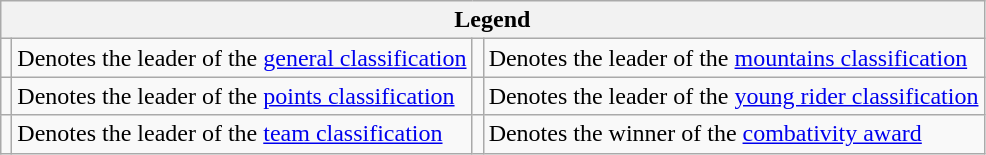<table class="wikitable noresize">
<tr>
<th colspan="4">Legend</th>
</tr>
<tr>
<td></td>
<td>Denotes the leader of the <a href='#'>general classification</a></td>
<td></td>
<td>Denotes the leader of the <a href='#'>mountains classification</a></td>
</tr>
<tr>
<td></td>
<td>Denotes the leader of the <a href='#'>points classification</a></td>
<td></td>
<td>Denotes the leader of the <a href='#'>young rider classification</a></td>
</tr>
<tr>
<td></td>
<td>Denotes the leader of the <a href='#'>team classification</a></td>
<td></td>
<td>Denotes the winner of the <a href='#'>combativity award</a></td>
</tr>
</table>
